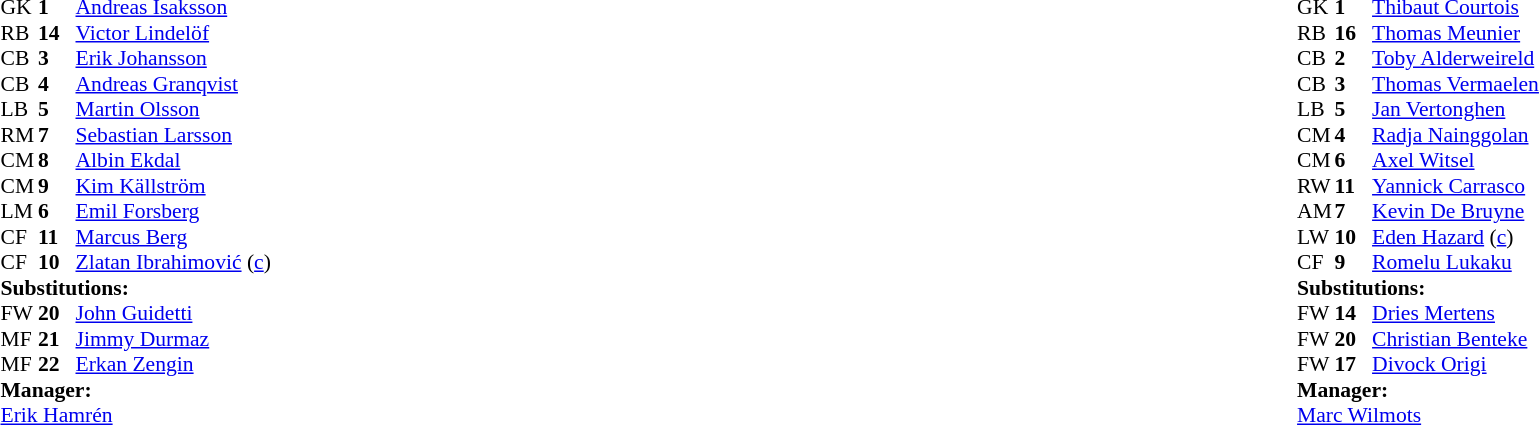<table style="width:100%;">
<tr>
<td style="vertical-align:top; width:40%;"><br><table style="font-size:90%" cellspacing="0" cellpadding="0">
<tr>
<th width="25"></th>
<th width="25"></th>
</tr>
<tr>
<td>GK</td>
<td><strong>1</strong></td>
<td><a href='#'>Andreas Isaksson</a></td>
</tr>
<tr>
<td>RB</td>
<td><strong>14</strong></td>
<td><a href='#'>Victor Lindelöf</a></td>
</tr>
<tr>
<td>CB</td>
<td><strong>3</strong></td>
<td><a href='#'>Erik Johansson</a></td>
<td></td>
</tr>
<tr>
<td>CB</td>
<td><strong>4</strong></td>
<td><a href='#'>Andreas Granqvist</a></td>
</tr>
<tr>
<td>LB</td>
<td><strong>5</strong></td>
<td><a href='#'>Martin Olsson</a></td>
</tr>
<tr>
<td>RM</td>
<td><strong>7</strong></td>
<td><a href='#'>Sebastian Larsson</a></td>
<td></td>
<td></td>
</tr>
<tr>
<td>CM</td>
<td><strong>8</strong></td>
<td><a href='#'>Albin Ekdal</a></td>
<td></td>
</tr>
<tr>
<td>CM</td>
<td><strong>9</strong></td>
<td><a href='#'>Kim Källström</a></td>
</tr>
<tr>
<td>LM</td>
<td><strong>6</strong></td>
<td><a href='#'>Emil Forsberg</a></td>
<td></td>
<td></td>
</tr>
<tr>
<td>CF</td>
<td><strong>11</strong></td>
<td><a href='#'>Marcus Berg</a></td>
<td></td>
<td></td>
</tr>
<tr>
<td>CF</td>
<td><strong>10</strong></td>
<td><a href='#'>Zlatan Ibrahimović</a> (<a href='#'>c</a>)</td>
</tr>
<tr>
<td colspan=3><strong>Substitutions:</strong></td>
</tr>
<tr>
<td>FW</td>
<td><strong>20</strong></td>
<td><a href='#'>John Guidetti</a></td>
<td></td>
<td></td>
</tr>
<tr>
<td>MF</td>
<td><strong>21</strong></td>
<td><a href='#'>Jimmy Durmaz</a></td>
<td></td>
<td></td>
</tr>
<tr>
<td>MF</td>
<td><strong>22</strong></td>
<td><a href='#'>Erkan Zengin</a></td>
<td></td>
<td></td>
</tr>
<tr>
<td colspan=3><strong>Manager:</strong></td>
</tr>
<tr>
<td colspan=3><a href='#'>Erik Hamrén</a></td>
</tr>
</table>
</td>
<td valign="top"></td>
<td style="vertical-align:top; width:50%;"><br><table style="font-size:90%; margin:auto;" cellspacing="0" cellpadding="0">
<tr>
<th width=25></th>
<th width=25></th>
</tr>
<tr>
<td>GK</td>
<td><strong>1</strong></td>
<td><a href='#'>Thibaut Courtois</a></td>
</tr>
<tr>
<td>RB</td>
<td><strong>16</strong></td>
<td><a href='#'>Thomas Meunier</a></td>
<td></td>
</tr>
<tr>
<td>CB</td>
<td><strong>2</strong></td>
<td><a href='#'>Toby Alderweireld</a></td>
</tr>
<tr>
<td>CB</td>
<td><strong>3</strong></td>
<td><a href='#'>Thomas Vermaelen</a></td>
</tr>
<tr>
<td>LB</td>
<td><strong>5</strong></td>
<td><a href='#'>Jan Vertonghen</a></td>
</tr>
<tr>
<td>CM</td>
<td><strong>4</strong></td>
<td><a href='#'>Radja Nainggolan</a></td>
</tr>
<tr>
<td>CM</td>
<td><strong>6</strong></td>
<td><a href='#'>Axel Witsel</a></td>
<td></td>
</tr>
<tr>
<td>RW</td>
<td><strong>11</strong></td>
<td><a href='#'>Yannick Carrasco</a></td>
<td></td>
<td></td>
</tr>
<tr>
<td>AM</td>
<td><strong>7</strong></td>
<td><a href='#'>Kevin De Bruyne</a></td>
</tr>
<tr>
<td>LW</td>
<td><strong>10</strong></td>
<td><a href='#'>Eden Hazard</a> (<a href='#'>c</a>)</td>
<td></td>
<td></td>
</tr>
<tr>
<td>CF</td>
<td><strong>9</strong></td>
<td><a href='#'>Romelu Lukaku</a></td>
<td></td>
<td></td>
</tr>
<tr>
<td colspan=3><strong>Substitutions:</strong></td>
</tr>
<tr>
<td>FW</td>
<td><strong>14</strong></td>
<td><a href='#'>Dries Mertens</a></td>
<td></td>
<td></td>
</tr>
<tr>
<td>FW</td>
<td><strong>20</strong></td>
<td><a href='#'>Christian Benteke</a></td>
<td></td>
<td></td>
</tr>
<tr>
<td>FW</td>
<td><strong>17</strong></td>
<td><a href='#'>Divock Origi</a></td>
<td></td>
<td></td>
</tr>
<tr>
<td colspan=3><strong>Manager:</strong></td>
</tr>
<tr>
<td colspan=3><a href='#'>Marc Wilmots</a></td>
</tr>
</table>
</td>
</tr>
</table>
